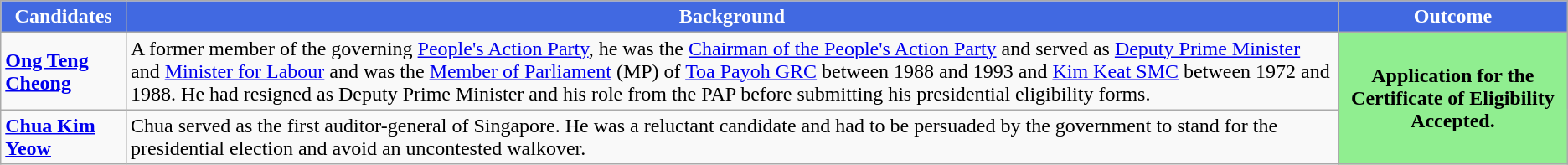<table class="wikitable">
<tr>
<th style="background:RoyalBlue; color: white;">Candidates</th>
<th style="background:RoyalBlue; color: white;">Background</th>
<th style="background:RoyalBlue; color: white;">Outcome</th>
</tr>
<tr>
<td><strong><a href='#'>Ong Teng Cheong</a></strong></td>
<td>A former member of the governing <a href='#'>People's Action Party</a>, he was the <a href='#'>Chairman of the People's Action Party</a> and served as <a href='#'>Deputy Prime Minister</a> and <a href='#'>Minister for Labour</a> and was the <a href='#'>Member of Parliament</a> (MP) of <a href='#'>Toa Payoh GRC</a> between 1988 and 1993 and  <a href='#'>Kim Keat SMC</a> between 1972 and 1988.  He had resigned as Deputy Prime Minister and his role from the PAP before submitting his presidential eligibility forms.</td>
<th rowspan="2" style="background: lightgreen;">Application for the Certificate of Eligibility Accepted.</th>
</tr>
<tr>
<td><strong><a href='#'>Chua Kim Yeow</a></strong></td>
<td>Chua served as the first auditor-general of Singapore. He was a reluctant candidate and had to be persuaded by the government to stand for the presidential election and avoid an uncontested walkover.</td>
</tr>
</table>
